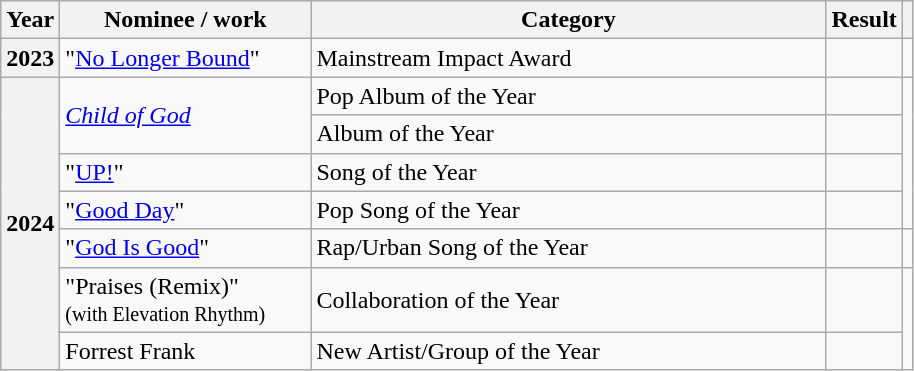<table class="wikitable plainrowheaders">
<tr>
<th>Year</th>
<th style="width:10em;">Nominee / work</th>
<th style="width:21em;">Category</th>
<th>Result</th>
<th></th>
</tr>
<tr>
<th scope="row">2023</th>
<td>"<a href='#'>No Longer Bound</a>"</td>
<td>Mainstream Impact Award</td>
<td></td>
<td></td>
</tr>
<tr>
<th rowspan="7" scope="row">2024</th>
<td rowspan="2"><em><a href='#'>Child of God</a></em></td>
<td>Pop Album of the Year</td>
<td></td>
<td rowspan="4"></td>
</tr>
<tr>
<td>Album of the Year</td>
<td></td>
</tr>
<tr>
<td>"<a href='#'>UP!</a>"</td>
<td>Song of the Year</td>
<td></td>
</tr>
<tr>
<td>"<a href='#'>Good Day</a>"</td>
<td>Pop Song of the Year</td>
<td></td>
</tr>
<tr>
<td>"<a href='#'>God Is Good</a>"</td>
<td>Rap/Urban Song of the Year</td>
<td></td>
<td></td>
</tr>
<tr>
<td>"Praises (Remix)"<br><small>(with Elevation Rhythm)</small></td>
<td>Collaboration of the Year</td>
<td></td>
<td rowspan="2"></td>
</tr>
<tr>
<td>Forrest Frank</td>
<td>New Artist/Group of the Year</td>
<td></td>
</tr>
</table>
